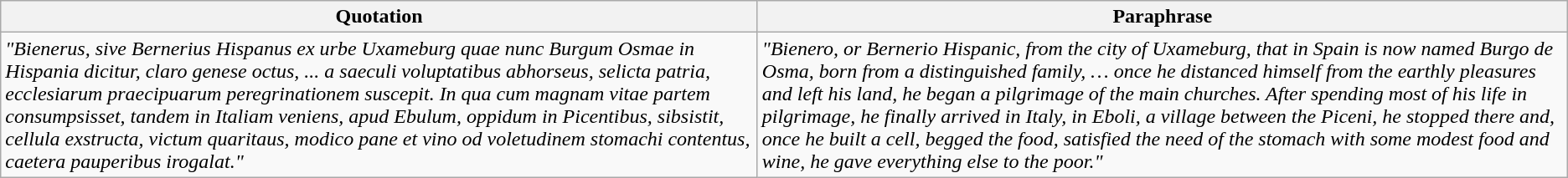<table class="wikitable">
<tr>
<th>Quotation</th>
<th>Paraphrase</th>
</tr>
<tr>
<td><em>"Bienerus, sive Bernerius Hispanus ex urbe Uxameburg quae nunc Burgum Osmae in Hispania dicitur, claro genese octus, ... a saeculi voluptatibus abhorseus, selicta patria, ecclesiarum praecipuarum peregrinationem suscepit. In qua cum magnam vitae partem consumpsisset, tandem in Italiam veniens, apud Ebulum, oppidum in Picentibus, sibsistit, cellula exstructa, victum quaritaus, modico pane et vino od voletudinem stomachi contentus, caetera pauperibus irogalat."</em></td>
<td><em>"Bienero, or Bernerio Hispanic, from the city of Uxameburg, that in Spain is now named Burgo de Osma, born from a distinguished family, … once he distanced himself from the earthly pleasures and left his land, he began a pilgrimage of the main churches. After spending most of his life in pilgrimage, he finally arrived in Italy, in Eboli, a village between the Piceni, he stopped there and, once he built a cell, begged the food, satisfied the need of the stomach with some modest food and wine, he gave everything else to the poor."</em></td>
</tr>
</table>
